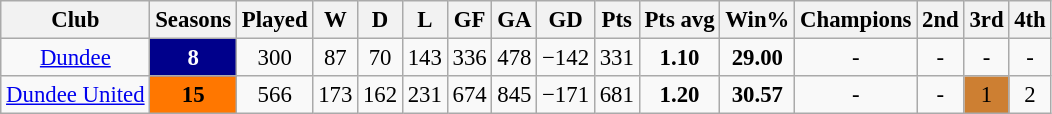<table class="wikitable sortable" style="text-align:center; font-size:95%">
<tr>
<th>Club</th>
<th>Seasons</th>
<th>Played</th>
<th>W</th>
<th>D</th>
<th>L</th>
<th>GF</th>
<th>GA</th>
<th>GD</th>
<th>Pts</th>
<th>Pts avg</th>
<th>Win%</th>
<th>Champions</th>
<th>2nd</th>
<th>3rd</th>
<th>4th</th>
</tr>
<tr>
<td><a href='#'>Dundee</a></td>
<td style="background:#00008B; text-align:center;color:white;"><strong>8</strong></td>
<td>300</td>
<td>87</td>
<td>70</td>
<td>143</td>
<td>336</td>
<td>478</td>
<td>−142</td>
<td>331</td>
<td><strong>1.10</strong></td>
<td><strong>29.00</strong></td>
<td>-</td>
<td>-</td>
<td>-</td>
<td>-</td>
</tr>
<tr>
<td><a href='#'>Dundee United</a></td>
<td style="background:#FF7700; text-align:center;color:black;"><strong>15</strong></td>
<td>566</td>
<td>173</td>
<td>162</td>
<td>231</td>
<td>674</td>
<td>845</td>
<td>−171</td>
<td>681</td>
<td><strong>1.20</strong></td>
<td><strong>30.57</strong></td>
<td>-</td>
<td>-</td>
<td style="background:#cd7f32;">1</td>
<td>2</td>
</tr>
</table>
